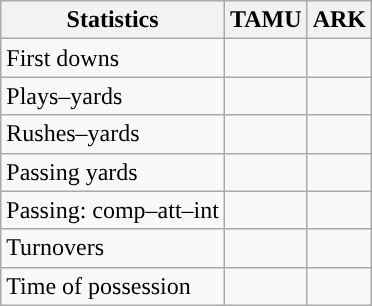<table class="wikitable" style="float:left">
<tr>
<th>Statistics</th>
<th>TAMU</th>
<th>ARK</th>
</tr>
<tr>
<td>First downs</td>
<td></td>
<td></td>
</tr>
<tr>
<td>Plays–yards</td>
<td></td>
<td></td>
</tr>
<tr>
<td>Rushes–yards</td>
<td></td>
<td></td>
</tr>
<tr>
<td>Passing yards</td>
<td></td>
<td></td>
</tr>
<tr>
<td>Passing: comp–att–int</td>
<td></td>
<td></td>
</tr>
<tr>
<td>Turnovers</td>
<td></td>
<td></td>
</tr>
<tr>
<td>Time of possession</td>
<td></td>
<td></td>
</tr>
</table>
